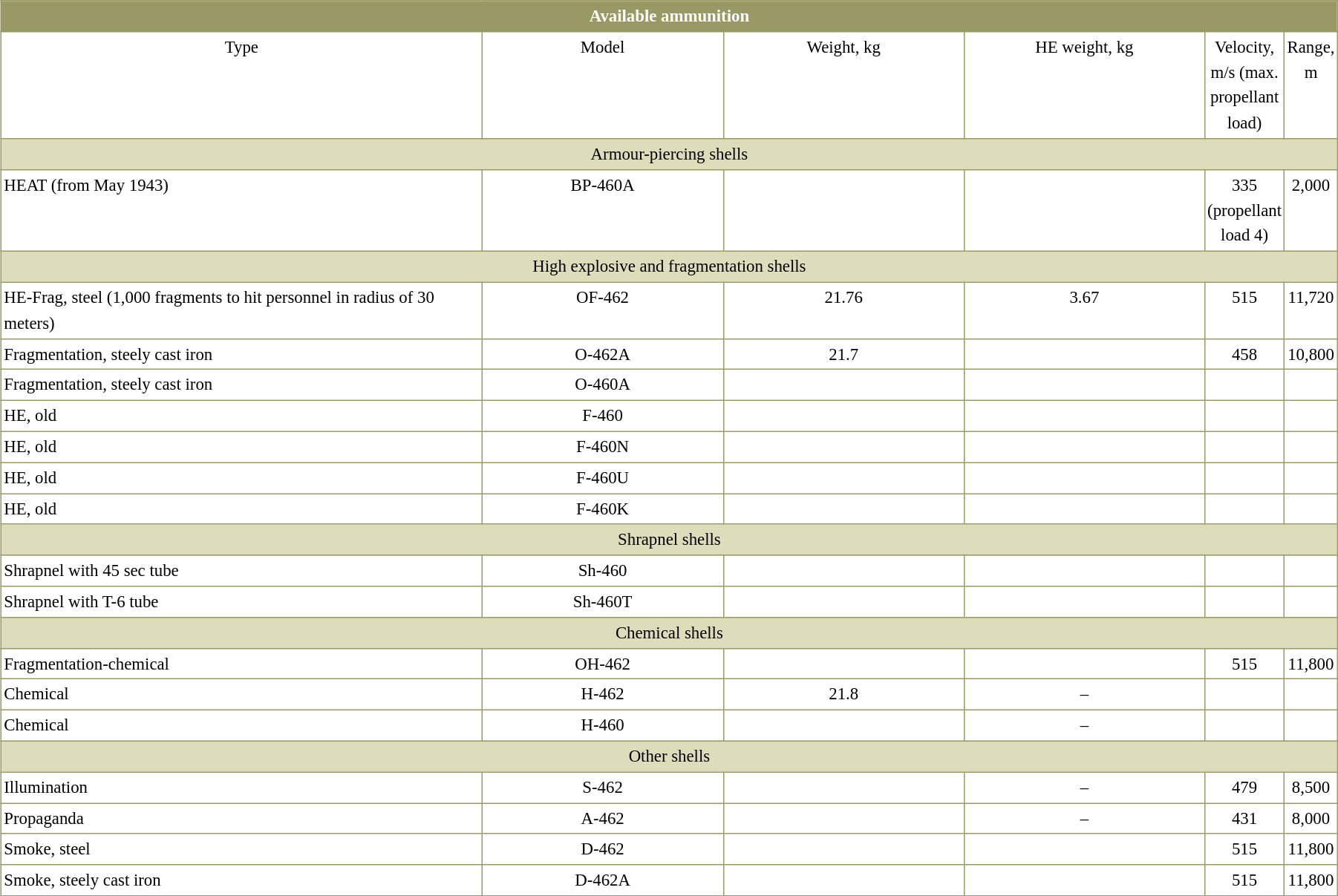<table border=0 cellspacing=0 cellpadding=2 style="margin:0 0 .5em 1em; width:95%; background:#fff; border-collapse:collapse; border:1px solid #996; line-height:1.5; font-size:95%">
<tr style="vertical-align:top; text-align:center; border:1px solid #996; background-color:#996; color:#fff">
<td colspan="6"><strong>Available ammunition</strong></td>
</tr>
<tr style="vertical-align:top; text-align:center; border:1px solid #996;">
<td width="40%" style="border:1px solid #996">Type</td>
<td width="20%" style="border:1px solid #996">Model</td>
<td width="20%" style="border:1px solid #996">Weight, kg</td>
<td width="20%" style="border:1px solid #996">HE weight, kg</td>
<td width="20%" style="border:1px solid #996">Velocity, m/s (max. propellant load)</td>
<td width="20%" style="border:1px solid #996">Range, m</td>
</tr>
<tr style="vertical-align:top; text-align:center; border:1px solid #996; background-color:#ddb;">
<td colspan="6">Armour-piercing shells</td>
</tr>
<tr style="vertical-align:top; text-align:center;">
<td style="border:1px solid #996; text-align:left">HEAT (from May 1943)</td>
<td style="border:1px solid #996">BP-460A</td>
<td style="border:1px solid #996"></td>
<td style="border:1px solid #996"></td>
<td style="border:1px solid #996">335 (propellant load 4)</td>
<td style="border:1px solid #996">2,000</td>
</tr>
<tr style="vertical-align:top; text-align:center; border:1px solid #996; background-color:#ddb;">
<td colspan="6">High explosive and fragmentation shells</td>
</tr>
<tr style="vertical-align:top; text-align:center;">
<td style="border:1px solid #996; text-align:left">HE-Frag, steel (1,000 fragments to hit personnel in radius of 30 meters)</td>
<td style="border:1px solid #996">OF-462</td>
<td style="border:1px solid #996">21.76</td>
<td style="border:1px solid #996">3.67</td>
<td style="border:1px solid #996">515</td>
<td style="border:1px solid #996">11,720</td>
</tr>
<tr style="vertical-align:top; text-align:center;">
<td style="border:1px solid #996; text-align:left">Fragmentation, steely cast iron</td>
<td style="border:1px solid #996">O-462A</td>
<td style="border:1px solid #996">21.7</td>
<td style="border:1px solid #996"></td>
<td style="border:1px solid #996">458</td>
<td style="border:1px solid #996">10,800</td>
</tr>
<tr style="vertical-align:top; text-align:center;">
<td style="border:1px solid #996; text-align:left">Fragmentation, steely cast iron</td>
<td style="border:1px solid #996">О-460А</td>
<td style="border:1px solid #996"></td>
<td style="border:1px solid #996"></td>
<td style="border:1px solid #996"></td>
<td style="border:1px solid #996"></td>
</tr>
<tr style="vertical-align:top; text-align:center;">
<td style="border:1px solid #996; text-align:left">HE, old</td>
<td style="border:1px solid #996">F-460</td>
<td style="border:1px solid #996"></td>
<td style="border:1px solid #996"></td>
<td style="border:1px solid #996"></td>
<td style="border:1px solid #996"></td>
</tr>
<tr style="vertical-align:top; text-align:center;">
<td style="border:1px solid #996; text-align:left">HE, old</td>
<td style="border:1px solid #996">F-460N</td>
<td style="border:1px solid #996"></td>
<td style="border:1px solid #996"></td>
<td style="border:1px solid #996"></td>
<td style="border:1px solid #996"></td>
</tr>
<tr style="vertical-align:top; text-align:center;">
<td style="border:1px solid #996; text-align:left">HE, old</td>
<td style="border:1px solid #996">F-460U</td>
<td style="border:1px solid #996"></td>
<td style="border:1px solid #996"></td>
<td style="border:1px solid #996"></td>
<td style="border:1px solid #996"></td>
</tr>
<tr style="vertical-align:top; text-align:center;">
<td style="border:1px solid #996; text-align:left">HE, old</td>
<td style="border:1px solid #996">F-460K</td>
<td style="border:1px solid #996"></td>
<td style="border:1px solid #996"></td>
<td style="border:1px solid #996"></td>
<td style="border:1px solid #996"></td>
</tr>
<tr style="vertical-align:top; text-align:center; border:1px solid #996; background-color:#ddb;">
<td colspan="6">Shrapnel shells</td>
</tr>
<tr style="vertical-align:top; text-align:center;">
<td style="border:1px solid #996; text-align:left">Shrapnel with 45 sec tube</td>
<td style="border:1px solid #996">Sh-460</td>
<td style="border:1px solid #996"></td>
<td style="border:1px solid #996"></td>
<td style="border:1px solid #996"></td>
<td style="border:1px solid #996"></td>
</tr>
<tr style="vertical-align:top; text-align:center;">
<td style="border:1px solid #996; text-align:left">Shrapnel with T-6 tube</td>
<td style="border:1px solid #996">Sh-460T</td>
<td style="border:1px solid #996"></td>
<td style="border:1px solid #996"></td>
<td style="border:1px solid #996"></td>
<td style="border:1px solid #996"></td>
</tr>
<tr style="vertical-align:top; text-align:center; border:1px solid #996; background-color:#ddb;">
<td colspan="6">Chemical shells</td>
</tr>
<tr style="vertical-align:top; text-align:center;">
<td style="border:1px solid #996; text-align:left">Fragmentation-chemical</td>
<td style="border:1px solid #996">OH-462</td>
<td style="border:1px solid #996"></td>
<td style="border:1px solid #996"></td>
<td style="border:1px solid #996">515</td>
<td style="border:1px solid #996">11,800</td>
</tr>
<tr style="vertical-align:top; text-align:center;">
<td style="border:1px solid #996; text-align:left">Chemical</td>
<td style="border:1px solid #996">H-462</td>
<td style="border:1px solid #996">21.8</td>
<td style="border:1px solid #996">–</td>
<td style="border:1px solid #996"></td>
<td style="border:1px solid #996"></td>
</tr>
<tr style="vertical-align:top; text-align:center;">
<td style="border:1px solid #996; text-align:left">Chemical</td>
<td style="border:1px solid #996">H-460</td>
<td style="border:1px solid #996"></td>
<td style="border:1px solid #996">–</td>
<td style="border:1px solid #996"></td>
<td style="border:1px solid #996"></td>
</tr>
<tr style="vertical-align:top; text-align:center; border:1px solid #996; background-color:#ddb;">
<td colspan="6">Other shells</td>
</tr>
<tr style="vertical-align:top; text-align:center;">
<td style="border:1px solid #996; text-align:left">Illumination</td>
<td style="border:1px solid #996">S-462</td>
<td style="border:1px solid #996"></td>
<td style="border:1px solid #996">–</td>
<td style="border:1px solid #996">479</td>
<td style="border:1px solid #996">8,500</td>
</tr>
<tr style="vertical-align:top; text-align:center;">
<td style="border:1px solid #996; text-align:left">Propaganda</td>
<td style="border:1px solid #996">A-462</td>
<td style="border:1px solid #996"></td>
<td style="border:1px solid #996">–</td>
<td style="border:1px solid #996">431</td>
<td style="border:1px solid #996">8,000</td>
</tr>
<tr style="vertical-align:top; text-align:center;">
<td style="border:1px solid #996; text-align:left">Smoke, steel</td>
<td style="border:1px solid #996">D-462</td>
<td style="border:1px solid #996"></td>
<td style="border:1px solid #996"></td>
<td style="border:1px solid #996">515</td>
<td style="border:1px solid #996">11,800</td>
</tr>
<tr style="vertical-align:top; text-align:center;">
<td style="border:1px solid #996; text-align:left">Smoke, steely cast iron</td>
<td style="border:1px solid #996">D-462A</td>
<td style="border:1px solid #996"></td>
<td style="border:1px solid #996"></td>
<td style="border:1px solid #996">515</td>
<td style="border:1px solid #996">11,800</td>
</tr>
</table>
